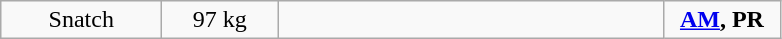<table class = "wikitable" style="text-align:center;">
<tr>
<td width=100>Snatch</td>
<td width=70>97 kg</td>
<td width=250></td>
<td width=70><strong><a href='#'>AM</a>, PR</strong></td>
</tr>
</table>
